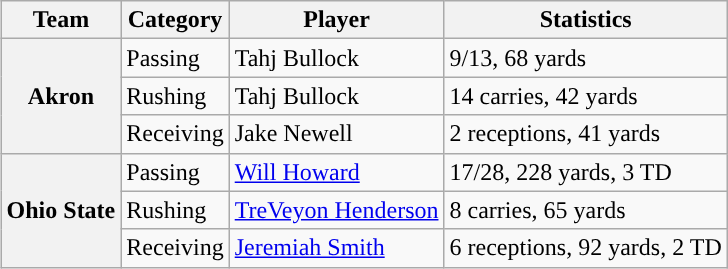<table class="wikitable" style="float:right">
<tr>
<th>Team</th>
<th>Category</th>
<th>Player</th>
<th>Statistics</th>
</tr>
<tr>
<th rowspan=3>Akron</th>
<td>Passing</td>
<td>Tahj Bullock</td>
<td>9/13, 68 yards</td>
</tr>
<tr>
<td>Rushing</td>
<td>Tahj Bullock</td>
<td>14 carries, 42 yards</td>
</tr>
<tr>
<td>Receiving</td>
<td>Jake Newell</td>
<td>2 receptions, 41 yards</td>
</tr>
<tr>
<th rowspan=3>Ohio State</th>
<td>Passing</td>
<td><a href='#'>Will Howard</a></td>
<td>17/28, 228 yards, 3 TD</td>
</tr>
<tr>
<td>Rushing</td>
<td><a href='#'>TreVeyon Henderson</a></td>
<td>8 carries, 65 yards</td>
</tr>
<tr>
<td>Receiving</td>
<td><a href='#'>Jeremiah Smith</a></td>
<td>6 receptions, 92 yards, 2 TD</td>
</tr>
</table>
